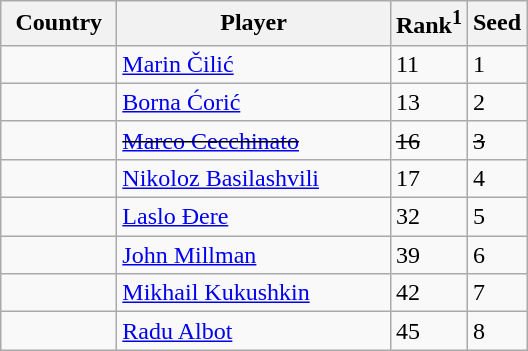<table class="sortable wikitable">
<tr>
<th width=70>Country</th>
<th width=175>Player</th>
<th>Rank<sup>1</sup></th>
<th>Seed</th>
</tr>
<tr>
<td></td>
<td><a href='#'>Marin Čilić</a></td>
<td>11</td>
<td>1</td>
</tr>
<tr>
<td></td>
<td><a href='#'>Borna Ćorić</a></td>
<td>13</td>
<td>2</td>
</tr>
<tr>
<td><s></s></td>
<td><s><a href='#'>Marco Cecchinato</a></s></td>
<td><s>16</s></td>
<td><s>3</s></td>
</tr>
<tr>
<td></td>
<td><a href='#'>Nikoloz Basilashvili</a></td>
<td>17</td>
<td>4</td>
</tr>
<tr>
<td></td>
<td><a href='#'>Laslo Đere</a></td>
<td>32</td>
<td>5</td>
</tr>
<tr>
<td></td>
<td><a href='#'>John Millman</a></td>
<td>39</td>
<td>6</td>
</tr>
<tr>
<td></td>
<td><a href='#'>Mikhail Kukushkin</a></td>
<td>42</td>
<td>7</td>
</tr>
<tr>
<td></td>
<td><a href='#'>Radu Albot</a></td>
<td>45</td>
<td>8</td>
</tr>
</table>
